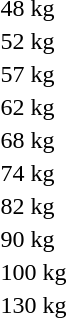<table>
<tr>
<td>48 kg</td>
<td></td>
<td></td>
<td></td>
</tr>
<tr>
<td>52 kg</td>
<td></td>
<td></td>
<td></td>
</tr>
<tr>
<td>57 kg</td>
<td></td>
<td></td>
<td></td>
</tr>
<tr>
<td>62 kg</td>
<td></td>
<td></td>
<td></td>
</tr>
<tr>
<td>68 kg</td>
<td></td>
<td></td>
<td></td>
</tr>
<tr>
<td>74 kg</td>
<td></td>
<td></td>
<td></td>
</tr>
<tr>
<td>82 kg</td>
<td></td>
<td></td>
<td></td>
</tr>
<tr>
<td>90 kg</td>
<td></td>
<td></td>
<td></td>
</tr>
<tr>
<td>100 kg</td>
<td></td>
<td></td>
<td></td>
</tr>
<tr>
<td>130 kg</td>
<td></td>
<td></td>
<td></td>
</tr>
</table>
